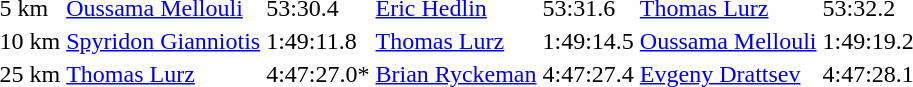<table>
<tr>
<td>5 km<br></td>
<td><a href='#'>Oussama Mellouli</a><br><em></em></td>
<td>53:30.4</td>
<td><a href='#'>Eric Hedlin</a><br><em></em></td>
<td>53:31.6</td>
<td><a href='#'>Thomas Lurz</a><br><em></em></td>
<td>53:32.2</td>
</tr>
<tr>
<td>10 km<br></td>
<td><a href='#'>Spyridon Gianniotis</a><br><em></em></td>
<td>1:49:11.8</td>
<td><a href='#'>Thomas Lurz</a><br><em></em></td>
<td>1:49:14.5</td>
<td><a href='#'>Oussama Mellouli</a><br><em></em></td>
<td>1:49:19.2</td>
</tr>
<tr>
<td>25 km<br></td>
<td><a href='#'>Thomas Lurz</a><br><em></em></td>
<td>4:47:27.0*</td>
<td><a href='#'>Brian Ryckeman</a><br><em></em></td>
<td>4:47:27.4</td>
<td><a href='#'>Evgeny Drattsev</a><br><em></em></td>
<td>4:47:28.1</td>
</tr>
</table>
